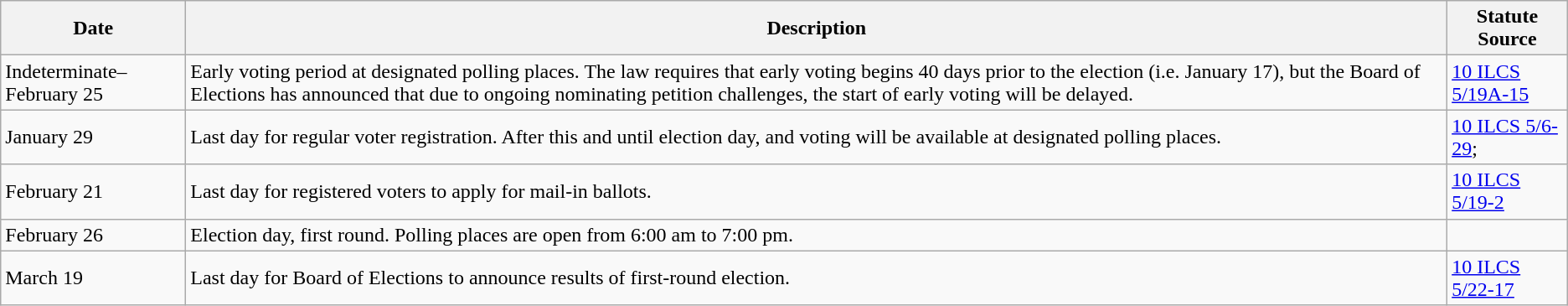<table class="wikitable mw-collapsible">
<tr>
<th>Date</th>
<th>Description</th>
<th>Statute Source</th>
</tr>
<tr>
<td>Indeterminate–February 25</td>
<td>Early voting period at designated polling places. The law requires that early voting begins 40 days prior to the election (i.e. January 17), but the Board of Elections has announced that due to ongoing nominating petition challenges, the start of early voting will be delayed.</td>
<td><a href='#'>10 ILCS 5/19A-15</a></td>
</tr>
<tr>
<td>January 29</td>
<td>Last day for regular voter registration. After this and until election day,   and voting will be available at designated polling places.</td>
<td><a href='#'>10 ILCS 5/6-29</a>; </td>
</tr>
<tr>
<td>February 21</td>
<td>Last day for registered voters to apply for mail-in ballots.</td>
<td><a href='#'>10 ILCS 5/19-2</a></td>
</tr>
<tr>
<td>February 26</td>
<td>Election day, first round. Polling places are open from 6:00 am to 7:00 pm.</td>
<td></td>
</tr>
<tr>
<td>March 19</td>
<td>Last day for Board of Elections to announce results of first-round election.</td>
<td><a href='#'>10 ILCS 5/22-17</a></td>
</tr>
</table>
